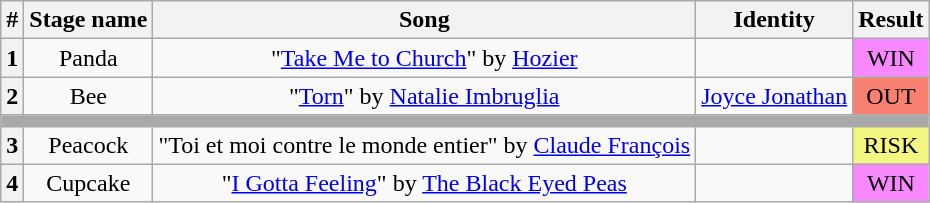<table class="wikitable plainrowheaders" style="text-align: center;">
<tr>
<th>#</th>
<th>Stage name</th>
<th>Song</th>
<th>Identity</th>
<th>Result</th>
</tr>
<tr>
<th>1</th>
<td>Panda</td>
<td>"<a href='#'>Take Me to Church</a>" by <a href='#'>Hozier</a></td>
<td></td>
<td bgcolor=#F888FD>WIN</td>
</tr>
<tr>
<th>2</th>
<td>Bee</td>
<td>"<a href='#'>Torn</a>" by <a href='#'>Natalie Imbruglia</a></td>
<td><a href='#'>Joyce Jonathan</a></td>
<td bgcolor="Salmon">OUT</td>
</tr>
<tr>
<td colspan="5" style="background:darkgray"></td>
</tr>
<tr>
<th>3</th>
<td>Peacock</td>
<td>"Toi et moi contre le monde entier" by <a href='#'>Claude François</a></td>
<td></td>
<td bgcolor="#F3F781">RISK</td>
</tr>
<tr>
<th>4</th>
<td>Cupcake</td>
<td>"<a href='#'>I Gotta Feeling</a>" by <a href='#'>The Black Eyed Peas</a></td>
<td></td>
<td bgcolor=#F888FD>WIN</td>
</tr>
</table>
